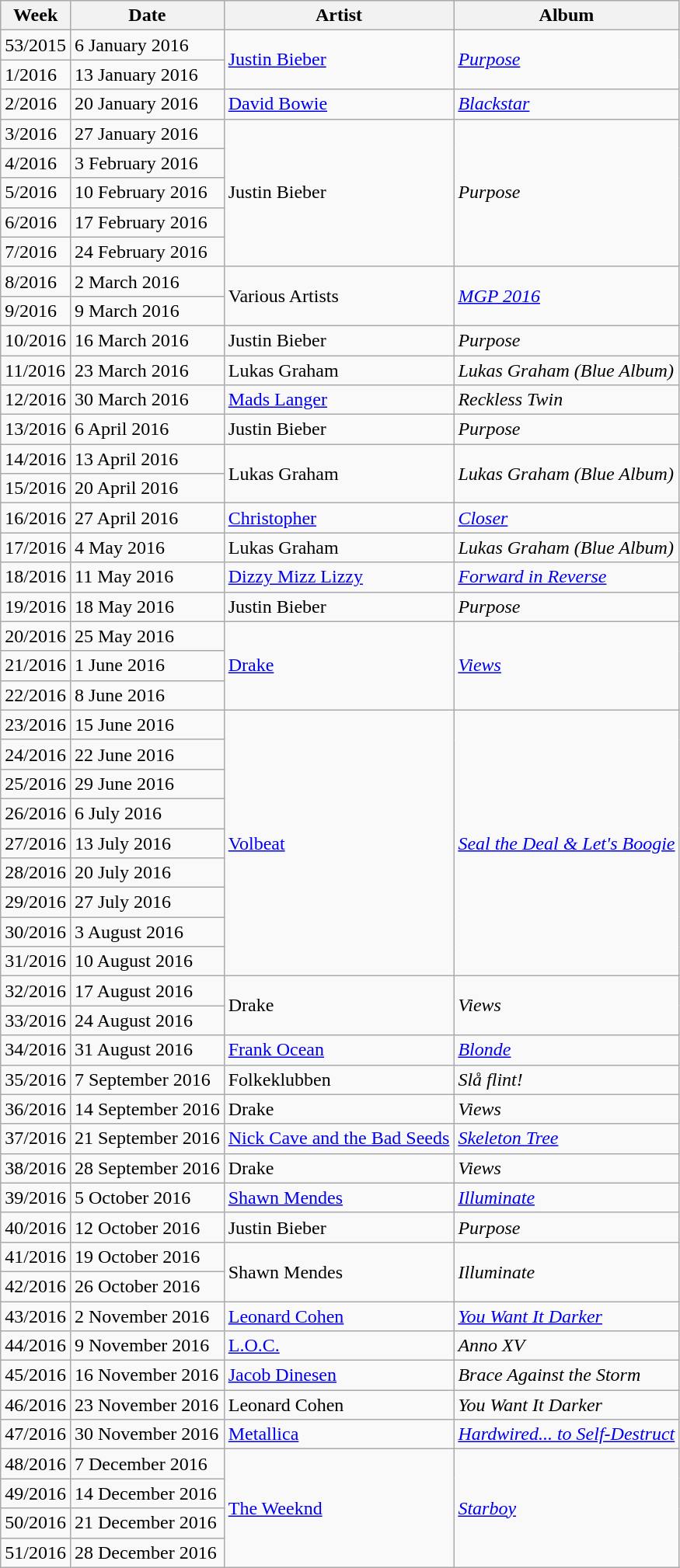<table class="sortable wikitable">
<tr>
<th>Week</th>
<th>Date</th>
<th>Artist</th>
<th>Album</th>
</tr>
<tr>
<td>53/2015</td>
<td>6 January 2016</td>
<td rowspan=2><a href='#'>Justin Bieber</a></td>
<td rowspan=2><em><a href='#'>Purpose</a></em></td>
</tr>
<tr>
<td>1/2016</td>
<td>13 January 2016</td>
</tr>
<tr>
<td>2/2016</td>
<td>20 January 2016</td>
<td><a href='#'>David Bowie</a></td>
<td><em><a href='#'>Blackstar</a></em></td>
</tr>
<tr>
<td>3/2016</td>
<td>27 January 2016</td>
<td rowspan=5>Justin Bieber</td>
<td rowspan=5><em>Purpose</em></td>
</tr>
<tr>
<td>4/2016</td>
<td>3 February 2016</td>
</tr>
<tr>
<td>5/2016</td>
<td>10 February 2016</td>
</tr>
<tr>
<td>6/2016</td>
<td>17 February 2016</td>
</tr>
<tr>
<td>7/2016</td>
<td>24 February 2016</td>
</tr>
<tr>
<td>8/2016</td>
<td>2 March 2016</td>
<td rowspan=2>Various Artists</td>
<td rowspan=2><em><a href='#'>MGP 2016</a></em></td>
</tr>
<tr>
<td>9/2016</td>
<td>9 March 2016</td>
</tr>
<tr>
<td>10/2016</td>
<td>16 March 2016</td>
<td>Justin Bieber</td>
<td><em>Purpose</em></td>
</tr>
<tr>
<td>11/2016</td>
<td>23 March 2016</td>
<td>Lukas Graham</td>
<td><em>Lukas Graham (Blue Album)</em></td>
</tr>
<tr>
<td>12/2016</td>
<td>30 March 2016</td>
<td><a href='#'>Mads Langer</a></td>
<td><em>Reckless Twin</em></td>
</tr>
<tr>
<td>13/2016</td>
<td>6 April 2016</td>
<td>Justin Bieber</td>
<td><em>Purpose</em></td>
</tr>
<tr>
<td>14/2016</td>
<td>13 April 2016</td>
<td rowspan=2>Lukas Graham</td>
<td rowspan=2><em>Lukas Graham (Blue Album)</em></td>
</tr>
<tr>
<td>15/2016</td>
<td>20 April 2016</td>
</tr>
<tr>
<td>16/2016</td>
<td>27 April 2016</td>
<td><a href='#'>Christopher</a></td>
<td><em><a href='#'>Closer</a></em></td>
</tr>
<tr>
<td>17/2016</td>
<td>4 May 2016</td>
<td>Lukas Graham</td>
<td><em>Lukas Graham (Blue Album)</em></td>
</tr>
<tr>
<td>18/2016</td>
<td>11 May 2016</td>
<td><a href='#'>Dizzy Mizz Lizzy</a></td>
<td><em><a href='#'>Forward in Reverse</a></em></td>
</tr>
<tr>
<td>19/2016</td>
<td>18 May 2016</td>
<td>Justin Bieber</td>
<td><em>Purpose</em></td>
</tr>
<tr>
<td>20/2016</td>
<td>25 May 2016</td>
<td rowspan=3><a href='#'>Drake</a></td>
<td rowspan=3><em><a href='#'>Views</a></em></td>
</tr>
<tr>
<td>21/2016</td>
<td>1 June 2016</td>
</tr>
<tr>
<td>22/2016</td>
<td>8 June 2016</td>
</tr>
<tr>
<td>23/2016</td>
<td>15 June 2016</td>
<td rowspan=9><a href='#'>Volbeat</a></td>
<td rowspan=9><em><a href='#'>Seal the Deal & Let's Boogie</a></em></td>
</tr>
<tr>
<td>24/2016</td>
<td>22 June 2016</td>
</tr>
<tr>
<td>25/2016</td>
<td>29 June 2016</td>
</tr>
<tr>
<td>26/2016</td>
<td>6 July 2016</td>
</tr>
<tr>
<td>27/2016</td>
<td>13 July 2016</td>
</tr>
<tr>
<td>28/2016</td>
<td>20 July 2016</td>
</tr>
<tr>
<td>29/2016</td>
<td>27 July 2016</td>
</tr>
<tr>
<td>30/2016</td>
<td>3 August 2016</td>
</tr>
<tr>
<td>31/2016</td>
<td>10 August 2016</td>
</tr>
<tr>
<td>32/2016</td>
<td>17 August 2016</td>
<td rowspan=2>Drake</td>
<td rowspan=2><em>Views</em></td>
</tr>
<tr>
<td>33/2016</td>
<td>24 August 2016</td>
</tr>
<tr>
<td>34/2016</td>
<td>31 August 2016</td>
<td><a href='#'>Frank Ocean</a></td>
<td><em><a href='#'>Blonde</a></em></td>
</tr>
<tr>
<td>35/2016</td>
<td>7 September 2016</td>
<td>Folkeklubben</td>
<td><em>Slå flint!</em></td>
</tr>
<tr>
<td>36/2016</td>
<td>14 September 2016</td>
<td>Drake</td>
<td><em>Views</em></td>
</tr>
<tr>
<td>37/2016</td>
<td>21 September 2016</td>
<td><a href='#'>Nick Cave and the Bad Seeds</a></td>
<td><em><a href='#'>Skeleton Tree</a></em></td>
</tr>
<tr>
<td>38/2016</td>
<td>28 September 2016</td>
<td>Drake</td>
<td><em>Views</em></td>
</tr>
<tr>
<td>39/2016</td>
<td>5 October 2016</td>
<td><a href='#'>Shawn Mendes</a></td>
<td><em><a href='#'>Illuminate</a></em></td>
</tr>
<tr>
<td>40/2016</td>
<td>12 October 2016</td>
<td>Justin Bieber</td>
<td><em>Purpose</em></td>
</tr>
<tr>
<td>41/2016</td>
<td>19 October 2016</td>
<td rowspan=2>Shawn Mendes</td>
<td rowspan=2><em>Illuminate</em></td>
</tr>
<tr>
<td>42/2016</td>
<td>26 October 2016</td>
</tr>
<tr>
<td>43/2016</td>
<td>2 November 2016</td>
<td><a href='#'>Leonard Cohen</a></td>
<td><em><a href='#'>You Want It Darker</a></em></td>
</tr>
<tr>
<td>44/2016</td>
<td>9 November 2016</td>
<td><a href='#'>L.O.C.</a></td>
<td><em>Anno XV</em></td>
</tr>
<tr>
<td>45/2016</td>
<td>16 November 2016</td>
<td><a href='#'>Jacob Dinesen</a></td>
<td><em>Brace Against the Storm</em></td>
</tr>
<tr>
<td>46/2016</td>
<td>23 November 2016</td>
<td>Leonard Cohen</td>
<td><em>You Want It Darker</em></td>
</tr>
<tr>
<td>47/2016</td>
<td>30 November 2016</td>
<td><a href='#'>Metallica</a></td>
<td><em><a href='#'>Hardwired... to Self-Destruct</a></em></td>
</tr>
<tr>
<td>48/2016</td>
<td>7 December 2016</td>
<td rowspan=5><a href='#'>The Weeknd</a></td>
<td rowspan=5><em><a href='#'>Starboy</a></em></td>
</tr>
<tr>
<td>49/2016</td>
<td>14 December 2016</td>
</tr>
<tr>
<td>50/2016</td>
<td>21 December 2016</td>
</tr>
<tr>
<td>51/2016</td>
<td>28 December 2016</td>
</tr>
</table>
